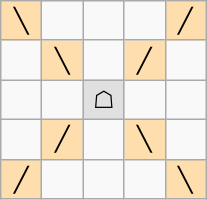<table border="1" class="wikitable">
<tr align=center>
<td width="20" style="background:#ffdead;">╲</td>
<td width="20"> </td>
<td width="20"> </td>
<td width="20"> </td>
<td width="20" style="background:#ffdead;">╱</td>
</tr>
<tr align=center>
<td> </td>
<td style="background:#ffdead;">╲</td>
<td> </td>
<td style="background:#ffdead;">╱</td>
<td> </td>
</tr>
<tr align=center>
<td> </td>
<td> </td>
<td style="background:#e0e0e0;">☖</td>
<td> </td>
<td> </td>
</tr>
<tr align=center>
<td> </td>
<td style="background:#ffdead;">╱</td>
<td> </td>
<td style="background:#ffdead;">╲</td>
<td> </td>
</tr>
<tr align=center>
<td style="background:#ffdead;">╱</td>
<td> </td>
<td> </td>
<td> </td>
<td style="background:#ffdead;">╲</td>
</tr>
</table>
